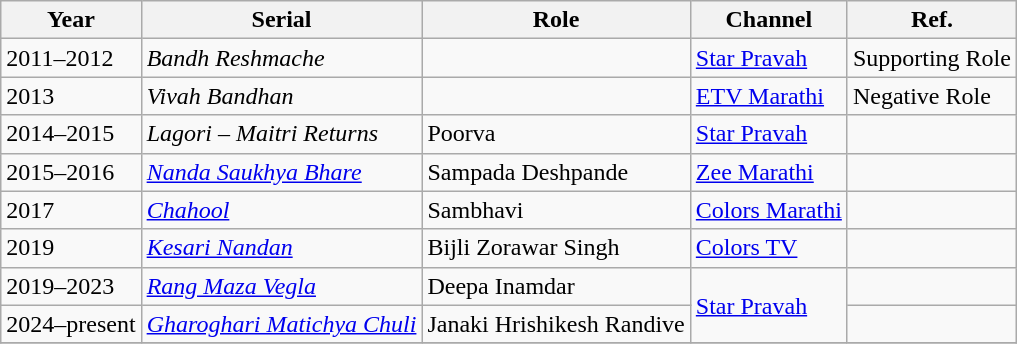<table class = "wikitable sortable">
<tr>
<th>Year</th>
<th>Serial</th>
<th>Role</th>
<th>Channel</th>
<th>Ref.</th>
</tr>
<tr>
<td>2011–2012</td>
<td><em>Bandh Reshmache</em></td>
<td></td>
<td><a href='#'>Star Pravah</a></td>
<td>Supporting Role</td>
</tr>
<tr>
<td>2013</td>
<td><em>Vivah Bandhan</em></td>
<td></td>
<td><a href='#'>ETV Marathi</a></td>
<td>Negative Role</td>
</tr>
<tr>
<td>2014–2015</td>
<td><em>Lagori – Maitri Returns</em></td>
<td>Poorva</td>
<td><a href='#'>Star Pravah</a></td>
<td></td>
</tr>
<tr>
<td>2015–2016</td>
<td><em><a href='#'>Nanda Saukhya Bhare</a></em></td>
<td>Sampada Deshpande</td>
<td><a href='#'>Zee Marathi</a></td>
<td></td>
</tr>
<tr>
<td>2017</td>
<td><em><a href='#'>Chahool</a></em></td>
<td>Sambhavi</td>
<td><a href='#'>Colors Marathi</a></td>
<td></td>
</tr>
<tr>
<td>2019</td>
<td><em><a href='#'>Kesari Nandan</a></em></td>
<td>Bijli Zorawar Singh</td>
<td><a href='#'>Colors TV</a></td>
<td></td>
</tr>
<tr>
<td>2019–2023</td>
<td><em><a href='#'> Rang Maza Vegla</a></em></td>
<td>Deepa Inamdar</td>
<td rowspan = "2"><a href='#'>Star Pravah</a></td>
<td></td>
</tr>
<tr>
<td>2024–present</td>
<td><em><a href='#'>Gharoghari Matichya Chuli</a></em></td>
<td>Janaki Hrishikesh Randive</td>
<td></td>
</tr>
<tr>
</tr>
</table>
